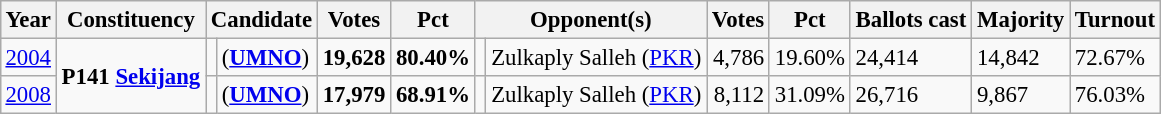<table class="wikitable" style="margin:0.5em ; font-size:95%">
<tr>
<th>Year</th>
<th>Constituency</th>
<th colspan=2>Candidate</th>
<th>Votes</th>
<th>Pct</th>
<th colspan=2>Opponent(s)</th>
<th>Votes</th>
<th>Pct</th>
<th>Ballots cast</th>
<th>Majority</th>
<th>Turnout</th>
</tr>
<tr>
<td><a href='#'>2004</a></td>
<td rowspan=2><strong>P141 <a href='#'>Sekijang</a></strong></td>
<td></td>
<td> (<a href='#'><strong>UMNO</strong></a>)</td>
<td align="right"><strong>19,628</strong></td>
<td><strong>80.40%</strong></td>
<td></td>
<td>Zulkaply Salleh (<a href='#'>PKR</a>)</td>
<td align="right">4,786</td>
<td>19.60%</td>
<td>24,414</td>
<td>14,842</td>
<td>72.67%</td>
</tr>
<tr>
<td><a href='#'>2008</a></td>
<td></td>
<td> (<a href='#'><strong>UMNO</strong></a>)</td>
<td align="right"><strong>17,979</strong></td>
<td><strong>68.91%</strong></td>
<td></td>
<td>Zulkaply Salleh (<a href='#'>PKR</a>)</td>
<td align="right">8,112</td>
<td>31.09%</td>
<td>26,716</td>
<td>9,867</td>
<td>76.03%</td>
</tr>
</table>
